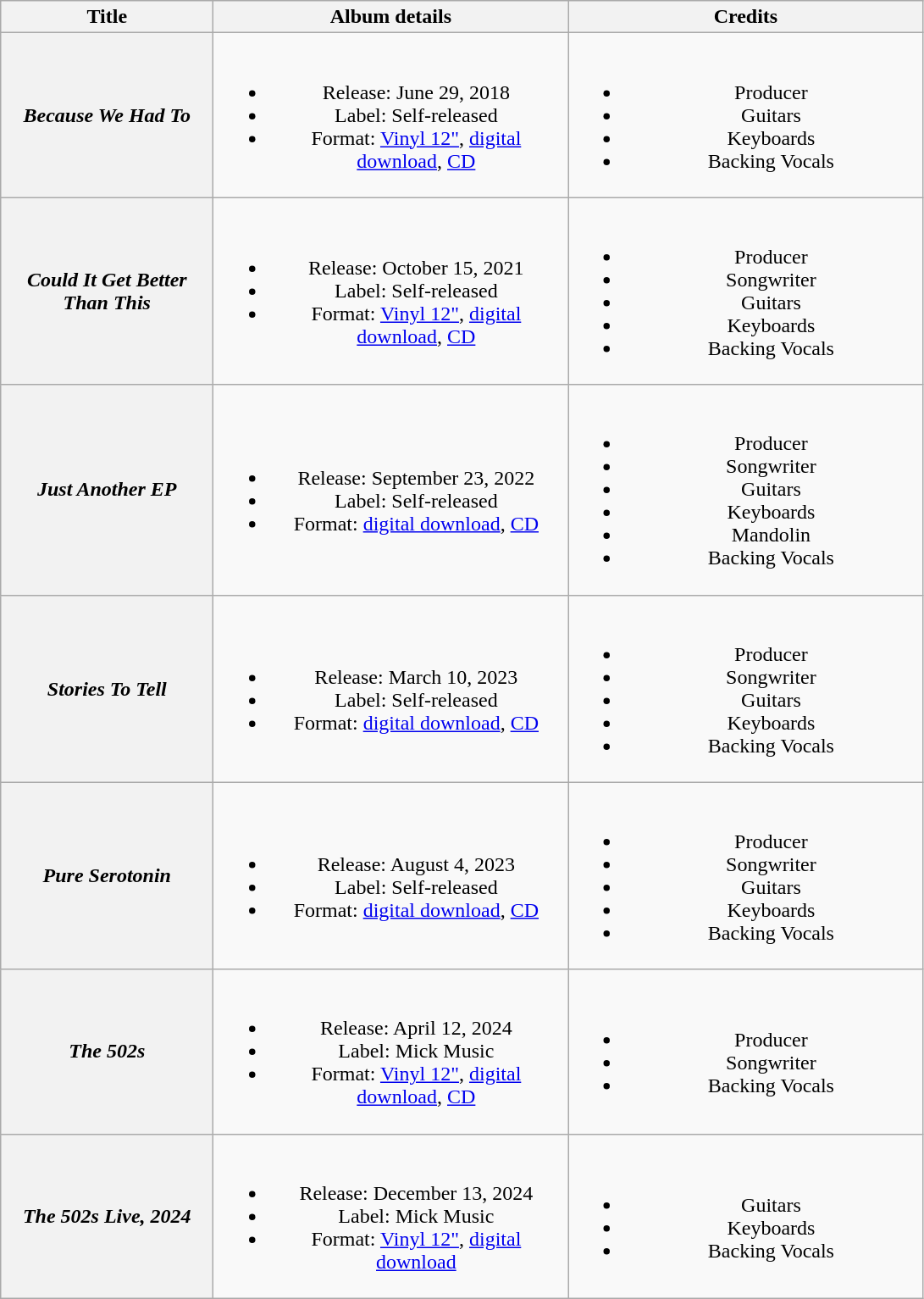<table class="wikitable plainrowheaders" style="text-align:center;">
<tr>
<th scope="col" rowspan="1" style="width:10em;">Title</th>
<th scope="col" rowspan="1" style="width:17em;">Album details</th>
<th scope="col" rowspan="1" style="width:17em;">Credits</th>
</tr>
<tr>
<th scope="row"><em>Because We Had To</em></th>
<td><br><ul><li>Release:  June 29, 2018</li><li>Label: Self-released</li><li>Format: <a href='#'>Vinyl 12"</a>, <a href='#'>digital download</a>, <a href='#'>CD</a></li></ul></td>
<td><br><ul><li>Producer</li><li>Guitars</li><li>Keyboards</li><li>Backing Vocals</li></ul></td>
</tr>
<tr>
<th scope="row"><em>Could It Get Better Than This</em></th>
<td><br><ul><li>Release:  October 15, 2021</li><li>Label: Self-released</li><li>Format: <a href='#'>Vinyl 12"</a>, <a href='#'>digital download</a>, <a href='#'>CD</a></li></ul></td>
<td><br><ul><li>Producer</li><li>Songwriter</li><li>Guitars</li><li>Keyboards</li><li>Backing Vocals</li></ul></td>
</tr>
<tr>
<th scope="row"><em>Just Another EP</em></th>
<td><br><ul><li>Release:  September 23, 2022</li><li>Label: Self-released</li><li>Format: <a href='#'>digital download</a>, <a href='#'>CD</a></li></ul></td>
<td><br><ul><li>Producer</li><li>Songwriter</li><li>Guitars</li><li>Keyboards</li><li>Mandolin</li><li>Backing Vocals</li></ul></td>
</tr>
<tr>
<th scope="row"><em>Stories To Tell</em></th>
<td><br><ul><li>Release:  March 10, 2023</li><li>Label: Self-released</li><li>Format: <a href='#'>digital download</a>, <a href='#'>CD</a></li></ul></td>
<td><br><ul><li>Producer</li><li>Songwriter</li><li>Guitars</li><li>Keyboards</li><li>Backing Vocals</li></ul></td>
</tr>
<tr>
<th scope="row"><em>Pure Serotonin</em></th>
<td><br><ul><li>Release:  August 4, 2023</li><li>Label: Self-released</li><li>Format: <a href='#'>digital download</a>, <a href='#'>CD</a></li></ul></td>
<td><br><ul><li>Producer</li><li>Songwriter</li><li>Guitars</li><li>Keyboards</li><li>Backing Vocals</li></ul></td>
</tr>
<tr>
<th scope="row"><em>The 502s</em></th>
<td><br><ul><li>Release:  April 12, 2024</li><li>Label: Mick Music</li><li>Format: <a href='#'>Vinyl 12"</a>, <a href='#'>digital download</a>, <a href='#'>CD</a></li></ul></td>
<td><br><ul><li>Producer</li><li>Songwriter</li><li>Backing Vocals</li></ul></td>
</tr>
<tr>
<th scope="row"><em>The 502s Live, 2024</em></th>
<td><br><ul><li>Release:  December 13, 2024</li><li>Label: Mick Music</li><li>Format: <a href='#'>Vinyl 12"</a>, <a href='#'>digital download</a></li></ul></td>
<td><br><ul><li>Guitars</li><li>Keyboards</li><li>Backing Vocals</li></ul></td>
</tr>
</table>
